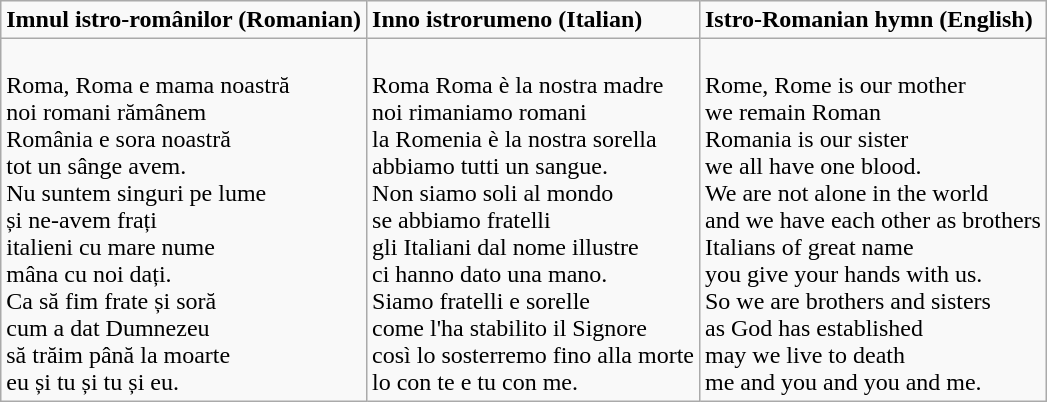<table class="wikitable">
<tr>
<td><strong>Imnul istro-românilor (Romanian)</strong></td>
<td><strong>Inno istrorumeno (Italian)</strong></td>
<td><strong>Istro-Romanian hymn (English)</strong></td>
</tr>
<tr>
<td><br>Roma, Roma e mama noastră<br>noi romani rămânem<br>România e sora noastră<br>tot un sânge avem.<br>Nu suntem singuri pe lume<br>și ne-avem frați<br>italieni cu mare nume<br>mâna cu noi dați.<br>Ca să fim frate și soră<br>cum a dat Dumnezeu<br>să trăim până la moarte<br>eu și tu și tu și eu.</td>
<td><br>Roma Roma è la nostra madre<br>noi rimaniamo romani<br>la Romenia è la nostra sorella<br>abbiamo tutti un sangue.<br>Non siamo soli al mondo<br>se abbiamo fratelli<br>gli Italiani dal nome illustre<br>ci hanno dato una mano.<br>Siamo fratelli e sorelle<br>come l'ha stabilito il Signore<br>così lo sosterremo fino alla morte<br>lo con te e tu con me.</td>
<td><br>Rome, Rome is our mother<br>we remain Roman<br>Romania is our sister<br>we all have one blood.<br>We are not alone in the world<br>and we have each other as brothers<br>Italians of great name<br>you give your hands with us.<br>So we are brothers and sisters<br>as God has established<br>may we live to death<br>me and you and you and me.</td>
</tr>
</table>
